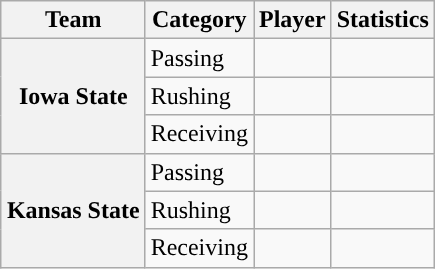<table class="wikitable" style="float:right">
<tr>
<th>Team</th>
<th>Category</th>
<th>Player</th>
<th>Statistics</th>
</tr>
<tr>
<th rowspan=3>Iowa State</th>
<td>Passing</td>
<td></td>
<td></td>
</tr>
<tr>
<td>Rushing</td>
<td></td>
<td></td>
</tr>
<tr>
<td>Receiving</td>
<td></td>
<td></td>
</tr>
<tr>
<th rowspan=3>Kansas State</th>
<td>Passing</td>
<td></td>
<td></td>
</tr>
<tr>
<td>Rushing</td>
<td></td>
<td></td>
</tr>
<tr>
<td>Receiving</td>
<td></td>
<td></td>
</tr>
</table>
